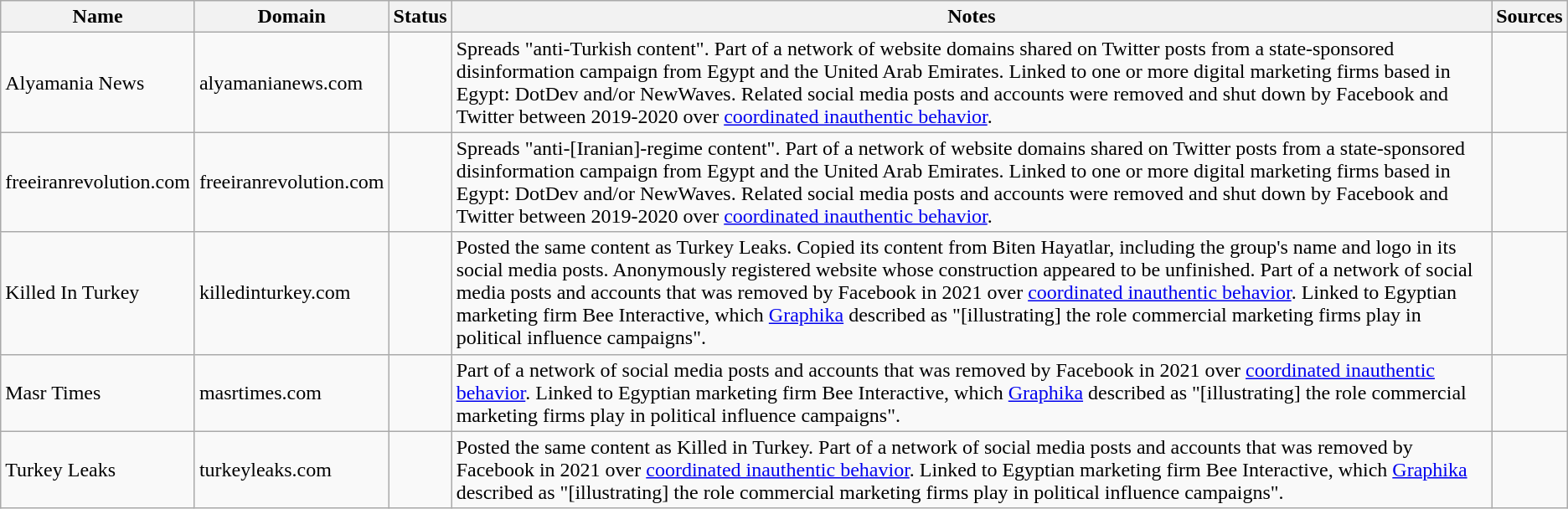<table class="wikitable sortable mw-collapsible">
<tr>
<th>Name</th>
<th>Domain</th>
<th>Status</th>
<th class="sortable">Notes</th>
<th class="unsortable">Sources</th>
</tr>
<tr>
<td>Alyamania News</td>
<td>alyamanianews.com</td>
<td></td>
<td>Spreads "anti-Turkish content". Part of a network of website domains shared on Twitter posts from a state-sponsored disinformation campaign from Egypt and the United Arab Emirates. Linked to one or more digital marketing firms based in Egypt: DotDev and/or NewWaves. Related social media posts and accounts were removed and shut down by Facebook and Twitter between 2019-2020 over <a href='#'>coordinated inauthentic behavior</a>.</td>
<td></td>
</tr>
<tr>
<td>freeiranrevolution.com</td>
<td>freeiranrevolution.com</td>
<td></td>
<td>Spreads "anti-[Iranian]-regime content". Part of a network of website domains shared on Twitter posts from a state-sponsored disinformation campaign from Egypt and the United Arab Emirates. Linked to one or more digital marketing firms based in Egypt: DotDev and/or NewWaves. Related social media posts and accounts were removed and shut down by Facebook and Twitter between 2019-2020 over <a href='#'>coordinated inauthentic behavior</a>.</td>
<td></td>
</tr>
<tr>
<td>Killed In Turkey</td>
<td>killedinturkey.com</td>
<td></td>
<td>Posted the same content as Turkey Leaks. Copied its content from Biten Hayatlar, including the group's name and logo in its social media posts. Anonymously registered website whose construction appeared to be unfinished. Part of a network of social media posts and accounts that was removed by Facebook in 2021 over <a href='#'>coordinated inauthentic behavior</a>. Linked to Egyptian marketing firm Bee Interactive, which <a href='#'>Graphika</a> described as "[illustrating] the role commercial marketing firms play in political influence campaigns".</td>
<td></td>
</tr>
<tr>
<td>Masr Times</td>
<td>masrtimes.com</td>
<td></td>
<td>Part of a network of social media posts and accounts that was removed by Facebook in 2021 over <a href='#'>coordinated inauthentic behavior</a>. Linked to Egyptian marketing firm Bee Interactive, which <a href='#'>Graphika</a> described as "[illustrating] the role commercial marketing firms play in political influence campaigns".</td>
<td></td>
</tr>
<tr>
<td>Turkey Leaks</td>
<td>turkeyleaks.com</td>
<td></td>
<td>Posted the same content as Killed in Turkey. Part of a network of social media posts and accounts that was removed by Facebook in 2021 over <a href='#'>coordinated inauthentic behavior</a>. Linked to Egyptian marketing firm Bee Interactive, which <a href='#'>Graphika</a> described as "[illustrating] the role commercial marketing firms play in political influence campaigns".</td>
<td></td>
</tr>
</table>
